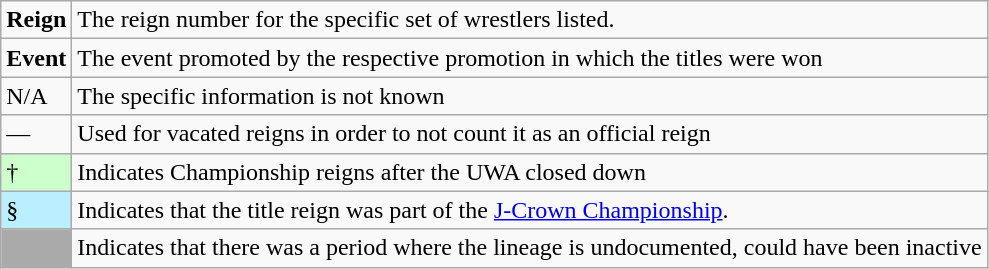<table class="wikitable">
<tr>
<td><strong>Reign</strong></td>
<td>The reign number for the specific set of wrestlers listed.</td>
</tr>
<tr>
<td><strong>Event</strong></td>
<td>The event promoted by the respective promotion in which the titles were won</td>
</tr>
<tr>
<td>N/A</td>
<td>The specific information is not known</td>
</tr>
<tr>
<td>—</td>
<td>Used for vacated reigns in order to not count it as an official reign</td>
</tr>
<tr>
<td style="background-color:#ccffcc">†</td>
<td>Indicates Championship reigns after the UWA closed down</td>
</tr>
<tr>
<td style="background-color:#bbeeff">§</td>
<td>Indicates that the title reign was part of the <a href='#'>J-Crown Championship</a>.</td>
</tr>
<tr>
<td style="background: #aaaaaa;"> </td>
<td>Indicates that there was a period where the lineage is undocumented, could have been inactive</td>
</tr>
</table>
